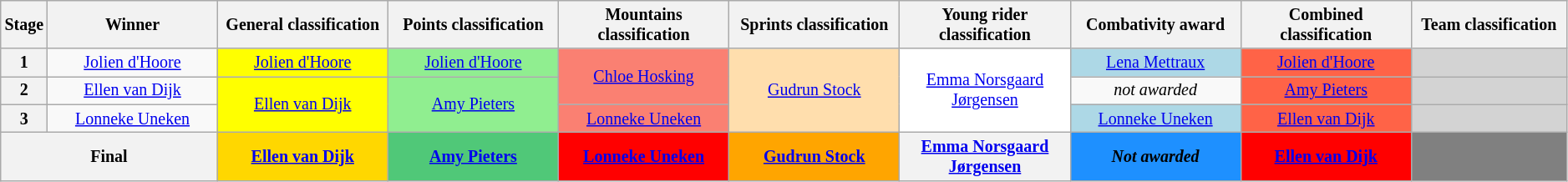<table class="wikitable" style="text-align: center; font-size:smaller;">
<tr>
<th style="width:2%;">Stage</th>
<th style="width:11%;">Winner</th>
<th style="width:11%;">General classification<br></th>
<th style="width:11%;">Points classification<br></th>
<th style="width:11%;">Mountains classification<br></th>
<th style="width:11%;">Sprints classification<br></th>
<th style="width:11%;">Young rider classification<br></th>
<th style="width:11%;">Combativity award<br></th>
<th style="width:11%;">Combined classification<br></th>
<th style="width:11%;">Team classification</th>
</tr>
<tr>
<th>1</th>
<td><a href='#'>Jolien d'Hoore</a></td>
<td style="background:yellow;"><a href='#'>Jolien d'Hoore</a></td>
<td style="background:lightgreen;"><a href='#'>Jolien d'Hoore</a></td>
<td style="background:salmon;" rowspan="2"><a href='#'>Chloe Hosking</a></td>
<td style="background:navajowhite;" rowspan="3"><a href='#'>Gudrun Stock</a></td>
<td style="background:white;" rowspan="3"><a href='#'>Emma Norsgaard Jørgensen</a></td>
<td style="background:lightblue;"><a href='#'>Lena Mettraux</a></td>
<td style="background:tomato;"><a href='#'>Jolien d'Hoore</a></td>
<td style="background:lightgrey;"></td>
</tr>
<tr>
<th>2</th>
<td><a href='#'>Ellen van Dijk</a></td>
<td style="background:yellow;" rowspan="2"><a href='#'>Ellen van Dijk</a></td>
<td style="background:lightgreen;" rowspan="2"><a href='#'>Amy Pieters</a></td>
<td><em>not awarded</em></td>
<td style="background:tomato;"><a href='#'>Amy Pieters</a></td>
<td style="background:lightgrey;"></td>
</tr>
<tr>
<th>3</th>
<td><a href='#'>Lonneke Uneken</a></td>
<td style="background:salmon;"><a href='#'>Lonneke Uneken</a></td>
<td style="background:lightblue;"><a href='#'>Lonneke Uneken</a></td>
<td style="background:tomato;"><a href='#'>Ellen van Dijk</a></td>
<td style="background:lightgrey;"></td>
</tr>
<tr>
<th colspan="2">Final</th>
<th style="background:gold;"><a href='#'>Ellen van Dijk</a></th>
<th style="background:#50c878;"><a href='#'>Amy Pieters</a></th>
<th style="background:red;"><a href='#'>Lonneke Uneken</a></th>
<th style="background:orange;"><a href='#'>Gudrun Stock</a></th>
<th style="background:offwhite;"><a href='#'>Emma Norsgaard Jørgensen</a></th>
<th style="background:dodgerblue;"><em>Not awarded</em></th>
<th style="background:red;"><a href='#'>Ellen van Dijk</a></th>
<td style="background:grey;"></td>
</tr>
</table>
